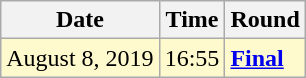<table class="wikitable">
<tr>
<th>Date</th>
<th>Time</th>
<th>Round</th>
</tr>
<tr style=background:lemonchiffon>
<td>August 8, 2019</td>
<td>16:55</td>
<td><strong><a href='#'>Final</a></strong></td>
</tr>
</table>
